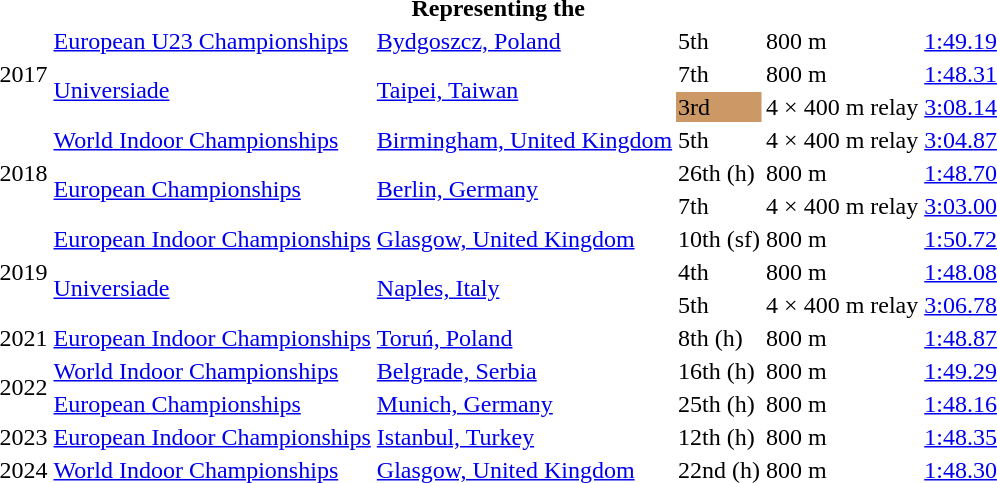<table>
<tr>
<th colspan="6">Representing the </th>
</tr>
<tr>
<td rowspan=3>2017</td>
<td><a href='#'>European U23 Championships</a></td>
<td><a href='#'>Bydgoszcz, Poland</a></td>
<td>5th</td>
<td>800 m</td>
<td><a href='#'>1:49.19</a></td>
</tr>
<tr>
<td rowspan=2><a href='#'>Universiade</a></td>
<td rowspan=2><a href='#'>Taipei, Taiwan</a></td>
<td>7th</td>
<td>800 m</td>
<td><a href='#'>1:48.31</a></td>
</tr>
<tr>
<td bgcolor=cc9966>3rd</td>
<td>4 × 400 m relay</td>
<td><a href='#'>3:08.14</a></td>
</tr>
<tr>
<td rowspan=3>2018</td>
<td><a href='#'>World Indoor Championships</a></td>
<td><a href='#'>Birmingham, United Kingdom</a></td>
<td>5th</td>
<td>4 × 400 m relay</td>
<td><a href='#'>3:04.87</a></td>
</tr>
<tr>
<td rowspan=2><a href='#'>European Championships</a></td>
<td rowspan=2><a href='#'>Berlin, Germany</a></td>
<td>26th (h)</td>
<td>800 m</td>
<td><a href='#'>1:48.70</a></td>
</tr>
<tr>
<td>7th</td>
<td>4 × 400 m relay</td>
<td><a href='#'>3:03.00</a></td>
</tr>
<tr>
<td rowspan=3>2019</td>
<td><a href='#'>European Indoor Championships</a></td>
<td><a href='#'>Glasgow, United Kingdom</a></td>
<td>10th (sf)</td>
<td>800 m</td>
<td><a href='#'>1:50.72</a></td>
</tr>
<tr>
<td rowspan=2><a href='#'>Universiade</a></td>
<td rowspan=2><a href='#'>Naples, Italy</a></td>
<td>4th</td>
<td>800 m</td>
<td><a href='#'>1:48.08</a></td>
</tr>
<tr>
<td>5th</td>
<td>4 × 400 m relay</td>
<td><a href='#'>3:06.78</a></td>
</tr>
<tr>
<td>2021</td>
<td><a href='#'>European Indoor Championships</a></td>
<td><a href='#'>Toruń, Poland</a></td>
<td>8th (h)</td>
<td>800 m</td>
<td><a href='#'>1:48.87</a></td>
</tr>
<tr>
<td rowspan=2>2022</td>
<td><a href='#'>World Indoor Championships</a></td>
<td><a href='#'>Belgrade, Serbia</a></td>
<td>16th (h)</td>
<td>800 m</td>
<td><a href='#'>1:49.29</a></td>
</tr>
<tr>
<td><a href='#'>European Championships</a></td>
<td><a href='#'>Munich, Germany</a></td>
<td>25th (h)</td>
<td>800 m</td>
<td><a href='#'>1:48.16</a></td>
</tr>
<tr>
<td>2023</td>
<td><a href='#'>European Indoor Championships</a></td>
<td><a href='#'>Istanbul, Turkey</a></td>
<td>12th (h)</td>
<td>800 m</td>
<td><a href='#'>1:48.35</a></td>
</tr>
<tr>
<td>2024</td>
<td><a href='#'>World Indoor Championships</a></td>
<td><a href='#'>Glasgow, United Kingdom</a></td>
<td>22nd (h)</td>
<td>800 m</td>
<td><a href='#'>1:48.30</a></td>
</tr>
</table>
